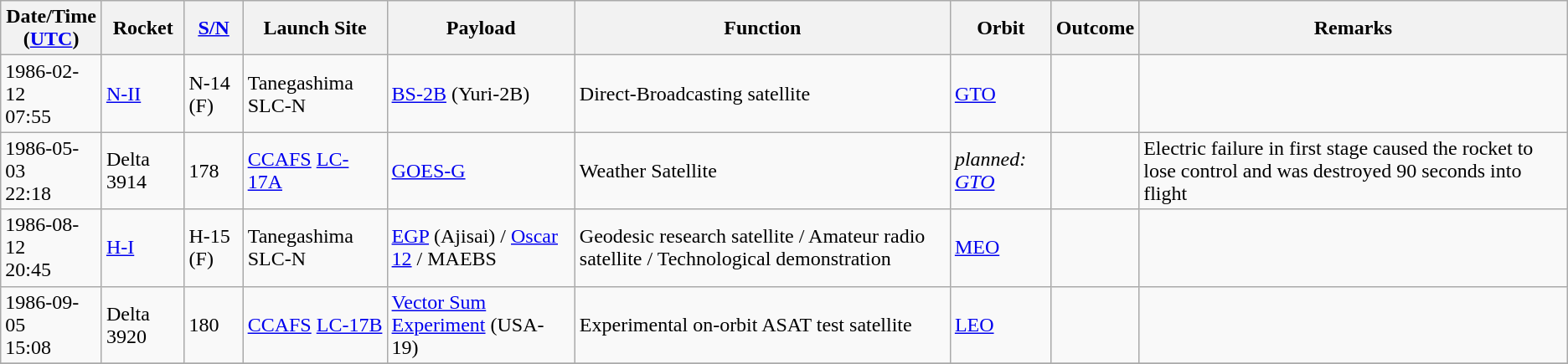<table class="wikitable" style="margin: 1em 1em 1em 0";>
<tr>
<th>Date/Time<br>(<a href='#'>UTC</a>)</th>
<th>Rocket</th>
<th><a href='#'>S/N</a></th>
<th>Launch Site</th>
<th>Payload</th>
<th>Function</th>
<th>Orbit</th>
<th>Outcome</th>
<th>Remarks</th>
</tr>
<tr>
<td>1986-02-12<br>07:55</td>
<td><a href='#'>N-II</a></td>
<td>N-14 (F)</td>
<td>Tanegashima SLC-N</td>
<td><a href='#'>BS-2B</a> (Yuri-2B)</td>
<td>Direct-Broadcasting satellite</td>
<td><a href='#'>GTO</a></td>
<td></td>
<td></td>
</tr>
<tr>
<td>1986-05-03<br>22:18</td>
<td>Delta 3914</td>
<td>178</td>
<td><a href='#'>CCAFS</a> <a href='#'>LC-17A</a></td>
<td><a href='#'>GOES-G</a></td>
<td>Weather Satellite</td>
<td><em>planned: <a href='#'>GTO</a></em></td>
<td></td>
<td>Electric failure in first stage caused the rocket to lose control and was destroyed 90 seconds into flight</td>
</tr>
<tr>
<td>1986-08-12<br>20:45</td>
<td><a href='#'>H-I</a></td>
<td>H-15 (F)</td>
<td>Tanegashima SLC-N</td>
<td><a href='#'>EGP</a> (Ajisai) / <a href='#'>Oscar 12</a> / MAEBS</td>
<td>Geodesic research satellite / Amateur radio satellite / Technological demonstration</td>
<td><a href='#'>MEO</a></td>
<td></td>
<td></td>
</tr>
<tr>
<td>1986-09-05<br>15:08</td>
<td>Delta 3920</td>
<td>180</td>
<td><a href='#'>CCAFS</a> <a href='#'>LC-17B</a></td>
<td><a href='#'>Vector Sum Experiment</a> (USA-19)</td>
<td>Experimental on-orbit ASAT test satellite</td>
<td><a href='#'>LEO</a></td>
<td></td>
<td></td>
</tr>
<tr>
</tr>
</table>
